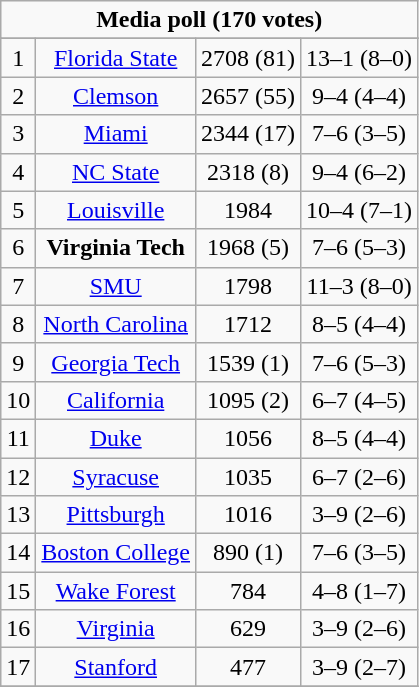<table class="wikitable">
<tr align="center">
<td align="center" Colspan="4"><strong>Media poll (170 votes)</strong></td>
</tr>
<tr align="center">
</tr>
<tr align="center">
<td>1</td>
<td><a href='#'>Florida State</a></td>
<td>2708 (81)</td>
<td>13–1 (8–0)</td>
</tr>
<tr align="center">
<td>2</td>
<td><a href='#'>Clemson</a></td>
<td>2657 (55)</td>
<td>9–4 (4–4)</td>
</tr>
<tr align="center">
<td>3</td>
<td><a href='#'>Miami</a></td>
<td>2344 (17)</td>
<td>7–6 (3–5)</td>
</tr>
<tr align="center">
<td>4</td>
<td><a href='#'>NC State</a></td>
<td>2318 (8)</td>
<td>9–4 (6–2)</td>
</tr>
<tr align="center">
<td>5</td>
<td><a href='#'>Louisville</a></td>
<td>1984</td>
<td>10–4 (7–1)</td>
</tr>
<tr align="center">
<td>6</td>
<td><strong>Virginia Tech</strong></td>
<td>1968 (5)</td>
<td>7–6 (5–3)</td>
</tr>
<tr align="center">
<td>7</td>
<td><a href='#'>SMU</a></td>
<td>1798</td>
<td>11–3 (8–0)</td>
</tr>
<tr align="center">
<td>8</td>
<td><a href='#'>North Carolina</a></td>
<td>1712</td>
<td>8–5 (4–4)</td>
</tr>
<tr align="center">
<td>9</td>
<td><a href='#'>Georgia Tech</a></td>
<td>1539 (1)</td>
<td>7–6 (5–3)</td>
</tr>
<tr align="center">
<td>10</td>
<td><a href='#'>California</a></td>
<td>1095 (2)</td>
<td>6–7 (4–5)</td>
</tr>
<tr align="center">
<td>11</td>
<td><a href='#'>Duke</a></td>
<td>1056</td>
<td>8–5 (4–4)</td>
</tr>
<tr align="center">
<td>12</td>
<td><a href='#'>Syracuse</a></td>
<td>1035</td>
<td>6–7 (2–6)</td>
</tr>
<tr align="center">
<td>13</td>
<td><a href='#'>Pittsburgh</a></td>
<td>1016</td>
<td>3–9 (2–6)</td>
</tr>
<tr align="center">
<td>14</td>
<td><a href='#'>Boston College</a></td>
<td>890 (1)</td>
<td>7–6 (3–5)</td>
</tr>
<tr align="center">
<td>15</td>
<td><a href='#'>Wake Forest</a></td>
<td>784</td>
<td>4–8 (1–7)</td>
</tr>
<tr align="center">
<td>16</td>
<td><a href='#'>Virginia</a></td>
<td>629</td>
<td>3–9 (2–6)</td>
</tr>
<tr align="center">
<td>17</td>
<td><a href='#'>Stanford</a></td>
<td>477</td>
<td>3–9 (2–7)</td>
</tr>
<tr align="center">
</tr>
</table>
